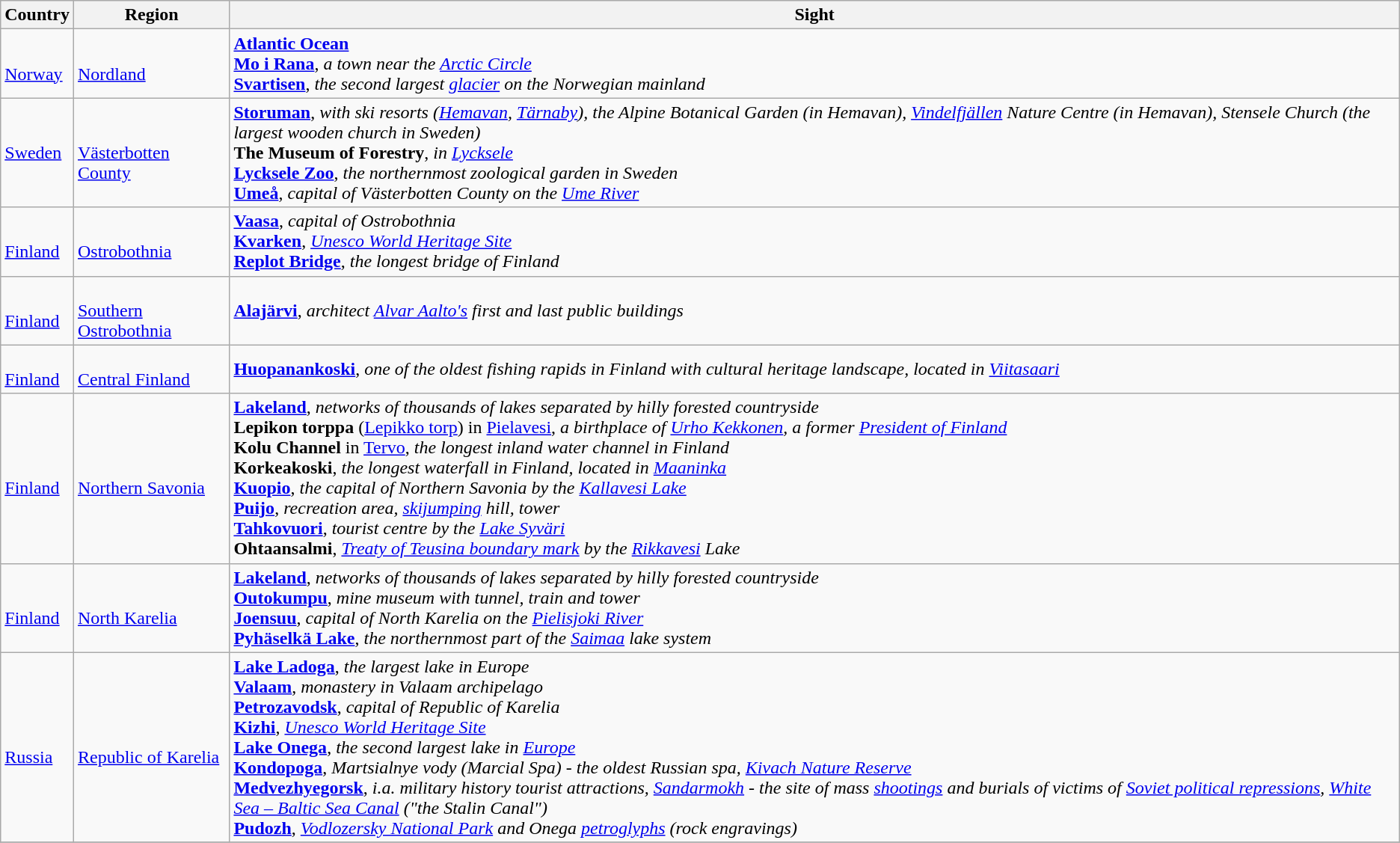<table class="wikitable">
<tr>
<th>Country</th>
<th>Region</th>
<th>Sight</th>
</tr>
<tr>
<td><br> <a href='#'>Norway</a></td>
<td><br> <a href='#'>Nordland</a></td>
<td><strong><a href='#'>Atlantic Ocean</a></strong> <br> <strong><a href='#'>Mo i Rana</a></strong>, <em>a town near the <a href='#'>Arctic Circle</a></em> <br> <strong><a href='#'>Svartisen</a></strong>, <em>the second largest <a href='#'>glacier</a> on the Norwegian mainland</em></td>
</tr>
<tr>
<td> <a href='#'>Sweden</a> <br></td>
<td> <br><a href='#'>Västerbotten County</a></td>
<td><strong><a href='#'>Storuman</a></strong>, <em>with ski resorts (<a href='#'>Hemavan</a>, <a href='#'>Tärnaby</a>), the Alpine Botanical Garden (in Hemavan), <a href='#'>Vindelfjällen</a> Nature Centre (in Hemavan), Stensele Church (the largest wooden church in Sweden)</em> <br> <strong>The Museum of Forestry</strong>, <em>in <a href='#'>Lycksele</a></em> <br> <strong><a href='#'>Lycksele Zoo</a></strong>, <em>the northernmost zoological garden in Sweden</em><br>  <strong><a href='#'>Umeå</a></strong>, <em>capital of Västerbotten County on the <a href='#'>Ume River</a></em></td>
</tr>
<tr>
<td> <br><a href='#'>Finland</a></td>
<td><br> <a href='#'>Ostrobothnia</a></td>
<td><strong><a href='#'>Vaasa</a></strong>, <em>capital of Ostrobothnia</em> <br> <strong><a href='#'>Kvarken</a></strong>, <em><a href='#'>Unesco World Heritage Site</a></em> <br> <strong><a href='#'>Replot Bridge</a></strong>, <em>the longest bridge of Finland</em></td>
</tr>
<tr>
<td> <br> <a href='#'>Finland</a></td>
<td><br> <a href='#'>Southern Ostrobothnia</a></td>
<td><strong><a href='#'>Alajärvi</a></strong>, <em>architect <a href='#'>Alvar Aalto's</a> first and last public buildings</em></td>
</tr>
<tr>
<td> <br> <a href='#'>Finland</a></td>
<td> <br><a href='#'>Central Finland</a></td>
<td><strong><a href='#'>Huopanankoski</a></strong>, <em>one of the oldest fishing rapids in Finland with cultural heritage landscape, located in <a href='#'>Viitasaari</a></em></td>
</tr>
<tr>
<td> <br> <a href='#'>Finland</a></td>
<td><br> <a href='#'>Northern Savonia</a></td>
<td><strong><a href='#'>Lakeland</a></strong>, <em>networks of thousands of lakes separated by hilly forested countryside</em> <br> <strong>Lepikon torppa</strong> (<a href='#'>Lepikko torp</a>) in <a href='#'>Pielavesi</a>, <em>a birthplace of <a href='#'>Urho Kekkonen</a>, a former <a href='#'>President of Finland</a></em> <br> <strong>Kolu Channel</strong> in <a href='#'>Tervo</a>, <em>the longest inland water channel in Finland</em> <br> <strong>Korkeakoski</strong>, <em>the longest waterfall in Finland, located in <a href='#'>Maaninka</a></em><br> <strong><a href='#'>Kuopio</a></strong>, <em>the capital of Northern Savonia by the <a href='#'>Kallavesi Lake</a></em> <br> <strong><a href='#'>Puijo</a></strong>, <em>recreation area, <a href='#'>skijumping</a> hill, tower</em> <br> <strong><a href='#'>Tahkovuori</a></strong>, <em>tourist centre by the <a href='#'>Lake Syväri</a></em> <br><strong>Ohtaansalmi</strong>, <em><a href='#'>Treaty of Teusina boundary mark</a> by the <a href='#'>Rikkavesi</a> Lake</em></td>
</tr>
<tr>
<td> <br> <a href='#'>Finland</a></td>
<td> <br><a href='#'>North Karelia</a></td>
<td><strong><a href='#'>Lakeland</a></strong>, <em>networks of thousands of lakes separated by hilly forested countryside</em> <br> <strong><a href='#'>Outokumpu</a></strong>,  <em>mine museum with tunnel, train and tower</em> <br><strong><a href='#'>Joensuu</a></strong>, <em>capital of North Karelia on the <a href='#'>Pielisjoki River</a></em> <br> <strong><a href='#'>Pyhäselkä Lake</a></strong>, <em>the northernmost part of the <a href='#'>Saimaa</a> lake system</em></td>
</tr>
<tr>
<td> <br> <a href='#'>Russia</a></td>
<td><br>  <a href='#'>Republic of Karelia</a></td>
<td><strong><a href='#'>Lake Ladoga</a></strong>, <em>the largest lake in Europe</em> <br> <strong><a href='#'>Valaam</a></strong>, <em>monastery in Valaam archipelago</em> <br> <strong><a href='#'>Petrozavodsk</a></strong>, <em>capital of Republic of Karelia</em> <br> <strong><a href='#'>Kizhi</a></strong>, <em><a href='#'>Unesco World Heritage Site</a></em> <br> <strong><a href='#'>Lake Onega</a></strong>, <em>the second largest lake in <a href='#'>Europe</a></em> <br> <strong><a href='#'>Kondopoga</a></strong>, <em>Martsialnye vody (Marcial Spa) - the oldest Russian spa, <a href='#'>Kivach Nature Reserve</a></em> <br> <strong><a href='#'>Medvezhyegorsk</a></strong>, <em>i.a. military history tourist attractions, <a href='#'>Sandarmokh</a> - the site of mass <a href='#'>shootings</a> and burials of victims of <a href='#'>Soviet political repressions</a>, <a href='#'>White Sea – Baltic Sea Canal</a> ("the Stalin Canal")</em> <br> <strong><a href='#'>Pudozh</a></strong>, <em><a href='#'>Vodlozersky National Park</a> and Onega <a href='#'>petroglyphs</a> (rock engravings)</em></td>
</tr>
<tr>
</tr>
</table>
